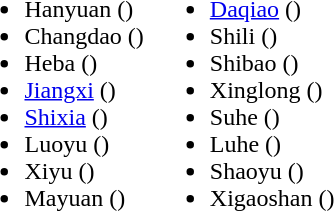<table>
<tr>
<td valign="top"><br><ul><li>Hanyuan ()</li><li>Changdao  ()</li><li>Heba ()</li><li><a href='#'>Jiangxi</a> ()</li><li><a href='#'>Shixia</a> ()</li><li>Luoyu ()</li><li>Xiyu ()</li><li>Mayuan ()</li></ul></td>
<td valign="top"><br><ul><li><a href='#'>Daqiao</a> ()</li><li>Shili ()</li><li>Shibao ()</li><li>Xinglong ()</li><li>Suhe ()</li><li>Luhe ()</li><li>Shaoyu ()</li><li>Xigaoshan ()</li></ul></td>
</tr>
</table>
